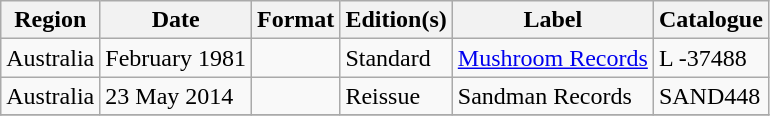<table class="wikitable plainrowheaders">
<tr>
<th scope="col">Region</th>
<th scope="col">Date</th>
<th scope="col">Format</th>
<th scope="col">Edition(s)</th>
<th scope="col">Label</th>
<th scope="col">Catalogue</th>
</tr>
<tr>
<td>Australia</td>
<td>February 1981</td>
<td></td>
<td>Standard</td>
<td><a href='#'>Mushroom Records</a></td>
<td>L -37488</td>
</tr>
<tr>
<td>Australia</td>
<td>23 May 2014</td>
<td></td>
<td>Reissue</td>
<td>Sandman Records</td>
<td>SAND448</td>
</tr>
<tr>
</tr>
</table>
